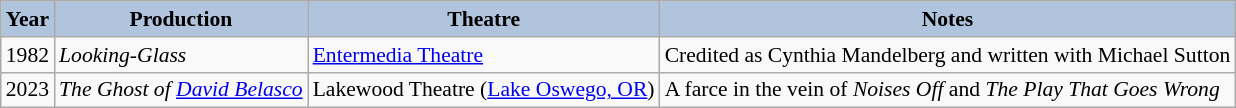<table class="wikitable" style="font-size:90%;">
<tr>
<th style="background:#B0C4DE;">Year</th>
<th style="background:#B0C4DE;">Production</th>
<th style="background:#B0C4DE;">Theatre</th>
<th style="background:#B0C4DE;">Notes</th>
</tr>
<tr>
<td>1982</td>
<td><em>Looking-Glass</em></td>
<td><a href='#'>Entermedia Theatre</a></td>
<td>Credited as Cynthia Mandelberg and written with Michael Sutton</td>
</tr>
<tr>
<td>2023</td>
<td><em>The Ghost of <a href='#'>David Belasco</a></em></td>
<td>Lakewood Theatre (<a href='#'>Lake Oswego, OR</a>)</td>
<td>A farce in the vein of <em>Noises Off</em> and <em>The Play That Goes Wrong</em></td>
</tr>
</table>
